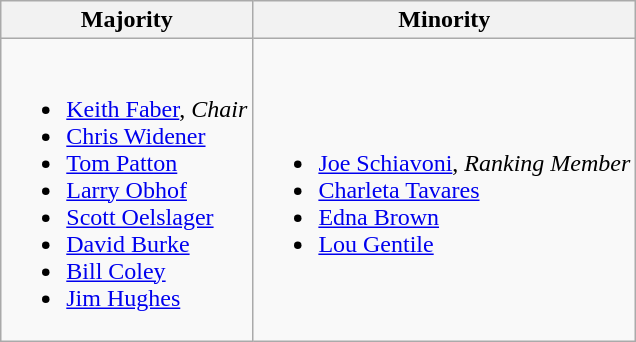<table class=wikitable>
<tr>
<th>Majority</th>
<th>Minority</th>
</tr>
<tr>
<td><br><ul><li><a href='#'>Keith Faber</a>, <em>Chair</em></li><li><a href='#'>Chris Widener</a></li><li><a href='#'>Tom Patton</a></li><li><a href='#'>Larry Obhof</a></li><li><a href='#'>Scott Oelslager</a></li><li><a href='#'>David Burke</a></li><li><a href='#'>Bill Coley</a></li><li><a href='#'>Jim Hughes</a></li></ul></td>
<td><br><ul><li><a href='#'>Joe Schiavoni</a>, <em>Ranking Member</em></li><li><a href='#'>Charleta Tavares</a></li><li><a href='#'>Edna Brown</a></li><li><a href='#'>Lou Gentile</a></li></ul></td>
</tr>
</table>
